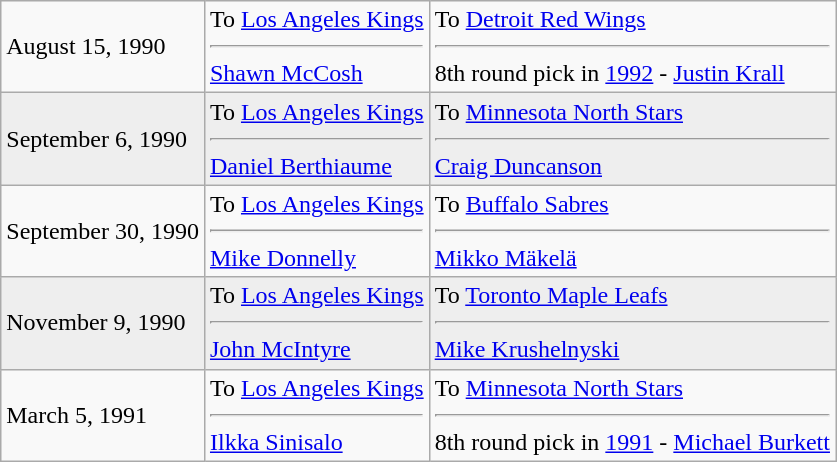<table class="wikitable">
<tr>
<td>August 15, 1990</td>
<td valign="top">To <a href='#'>Los Angeles Kings</a><hr><a href='#'>Shawn McCosh</a></td>
<td valign="top">To <a href='#'>Detroit Red Wings</a><hr>8th round pick in <a href='#'>1992</a> - <a href='#'>Justin Krall</a></td>
</tr>
<tr style="background:#eee;">
<td>September 6, 1990</td>
<td valign="top">To <a href='#'>Los Angeles Kings</a><hr><a href='#'>Daniel Berthiaume</a></td>
<td valign="top">To <a href='#'>Minnesota North Stars</a><hr><a href='#'>Craig Duncanson</a></td>
</tr>
<tr>
<td>September 30, 1990</td>
<td valign="top">To <a href='#'>Los Angeles Kings</a><hr><a href='#'>Mike Donnelly</a></td>
<td valign="top">To <a href='#'>Buffalo Sabres</a><hr><a href='#'>Mikko Mäkelä</a></td>
</tr>
<tr style="background:#eee;">
<td>November 9, 1990</td>
<td valign="top">To <a href='#'>Los Angeles Kings</a><hr><a href='#'>John McIntyre</a></td>
<td valign="top">To <a href='#'>Toronto Maple Leafs</a><hr><a href='#'>Mike Krushelnyski</a></td>
</tr>
<tr>
<td>March 5, 1991</td>
<td valign="top">To <a href='#'>Los Angeles Kings</a><hr><a href='#'>Ilkka Sinisalo</a></td>
<td valign="top">To <a href='#'>Minnesota North Stars</a><hr>8th round pick in <a href='#'>1991</a> - <a href='#'>Michael Burkett</a></td>
</tr>
</table>
